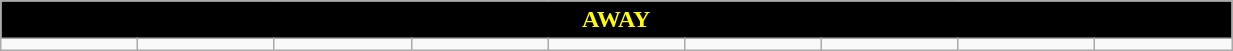<table class="wikitable collapsible collapsed" style="width:65%">
<tr>
<th colspan=15 ! style="color:yellow; background:black">AWAY</th>
</tr>
<tr>
<td></td>
<td></td>
<td></td>
<td></td>
<td></td>
<td></td>
<td></td>
<td></td>
<td></td>
</tr>
</table>
